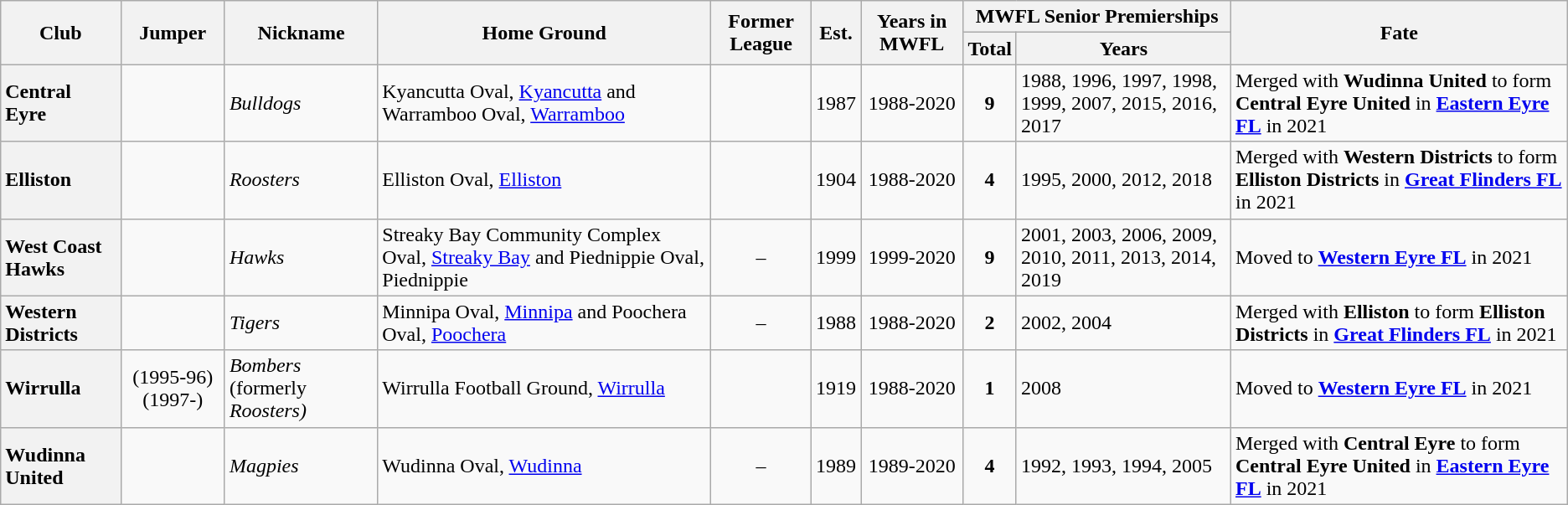<table class="wikitable sortable">
<tr>
<th rowspan="2">Club</th>
<th rowspan="2">Jumper</th>
<th rowspan="2">Nickname</th>
<th rowspan="2">Home Ground</th>
<th rowspan="2">Former League</th>
<th rowspan="2">Est.</th>
<th rowspan="2">Years in MWFL</th>
<th colspan="2">MWFL Senior Premierships</th>
<th rowspan="2">Fate</th>
</tr>
<tr>
<th>Total</th>
<th>Years</th>
</tr>
<tr>
<th style="text-align:left">Central Eyre</th>
<td></td>
<td><em>Bulldogs</em></td>
<td>Kyancutta Oval, <a href='#'>Kyancutta</a> and Warramboo Oval, <a href='#'>Warramboo</a></td>
<td align="center"></td>
<td align="center">1987</td>
<td align="center">1988-2020</td>
<td align="center"><strong>9</strong></td>
<td>1988, 1996, 1997, 1998, 1999, 2007, 2015, 2016, 2017</td>
<td>Merged with <strong>Wudinna United</strong> to form <strong>Central Eyre</strong> <strong>United</strong> in <a href='#'><strong>Eastern Eyre FL</strong></a> in 2021</td>
</tr>
<tr>
<th style="text-align:left">Elliston</th>
<td></td>
<td><em>Roosters</em></td>
<td>Elliston Oval, <a href='#'>Elliston</a></td>
<td align="center"></td>
<td align="center">1904</td>
<td align="center">1988-2020</td>
<td align="center"><strong>4</strong></td>
<td>1995, 2000, 2012, 2018</td>
<td>Merged with <strong>Western Districts</strong> to form <strong>Elliston Districts</strong> in <a href='#'><strong>Great Flinders FL</strong></a> in 2021</td>
</tr>
<tr>
<th style="text-align:left">West Coast Hawks</th>
<td></td>
<td><em>Hawks</em></td>
<td>Streaky Bay Community Complex Oval, <a href='#'>Streaky Bay</a> and Piednippie Oval, Piednippie</td>
<td align="center">–</td>
<td align="center">1999</td>
<td align="center">1999-2020</td>
<td align="center"><strong>9</strong></td>
<td>2001, 2003, 2006, 2009, 2010, 2011, 2013, 2014, 2019</td>
<td>Moved to <a href='#'><strong>Western Eyre FL</strong></a> in 2021</td>
</tr>
<tr>
<th style="text-align:left">Western Districts</th>
<td></td>
<td><em>Tigers</em></td>
<td>Minnipa Oval, <a href='#'>Minnipa</a> and Poochera Oval, <a href='#'>Poochera</a></td>
<td align="center">–</td>
<td align="center">1988</td>
<td align="center">1988-2020</td>
<td align="center"><strong>2</strong></td>
<td>2002, 2004</td>
<td>Merged with <strong>Elliston</strong> to form <strong>Elliston Districts</strong> in <a href='#'><strong>Great Flinders FL</strong></a> in 2021</td>
</tr>
<tr>
<th style="text-align:left">Wirrulla</th>
<td align="center">(1995-96)(1997-)</td>
<td><em>Bombers</em> (formerly <em>Roosters)</em></td>
<td>Wirrulla Football Ground, <a href='#'>Wirrulla</a></td>
<td align="center"></td>
<td align="center">1919</td>
<td align="center">1988-2020</td>
<td align="center"><strong>1</strong></td>
<td>2008</td>
<td>Moved to <a href='#'><strong>Western Eyre FL</strong></a> in 2021</td>
</tr>
<tr>
<th style="text-align:left">Wudinna United</th>
<td></td>
<td><em>Magpies</em></td>
<td>Wudinna Oval, <a href='#'>Wudinna</a></td>
<td align="center">–</td>
<td align="center">1989</td>
<td align="center">1989-2020</td>
<td align="center"><strong>4</strong></td>
<td>1992, 1993, 1994, 2005</td>
<td>Merged with <strong>Central Eyre</strong> to form <strong>Central Eyre</strong> <strong>United</strong> in <a href='#'><strong>Eastern Eyre FL</strong></a> in 2021</td>
</tr>
</table>
